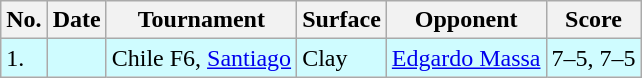<table class="sortable wikitable">
<tr>
<th>No.</th>
<th>Date</th>
<th>Tournament</th>
<th>Surface</th>
<th>Opponent</th>
<th class="unsortable">Score</th>
</tr>
<tr style="background:#cffcff;">
<td>1.</td>
<td></td>
<td>Chile F6, <a href='#'>Santiago</a></td>
<td>Clay</td>
<td> <a href='#'>Edgardo Massa</a></td>
<td>7–5, 7–5</td>
</tr>
</table>
